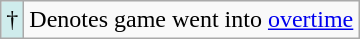<table class="wikitable">
<tr>
<td style="background:#cfecec;text-align:center;">†</td>
<td align=left>Denotes game went into <a href='#'>overtime</a></td>
</tr>
</table>
